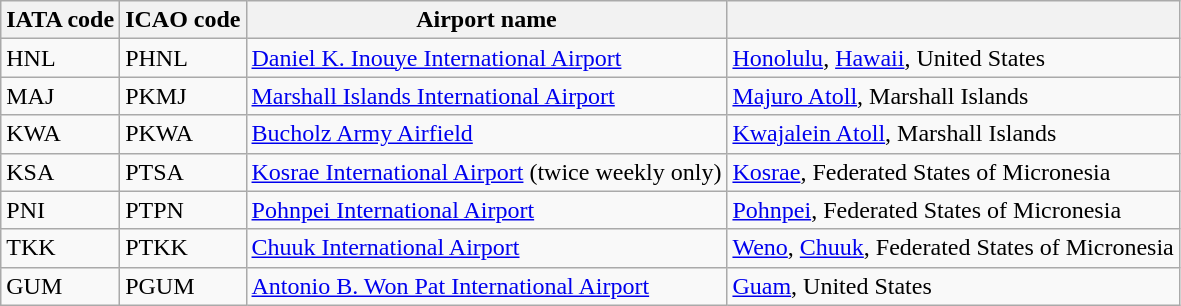<table class="wikitable">
<tr>
<th>IATA code</th>
<th>ICAO code</th>
<th>Airport name</th>
<th></th>
</tr>
<tr>
<td>HNL</td>
<td>PHNL</td>
<td><a href='#'>Daniel K. Inouye International Airport</a></td>
<td><a href='#'>Honolulu</a>, <a href='#'>Hawaii</a>, United States</td>
</tr>
<tr>
<td>MAJ</td>
<td>PKMJ</td>
<td><a href='#'>Marshall Islands International Airport</a></td>
<td><a href='#'>Majuro Atoll</a>, Marshall Islands</td>
</tr>
<tr>
<td>KWA</td>
<td>PKWA</td>
<td><a href='#'>Bucholz Army Airfield</a></td>
<td><a href='#'>Kwajalein Atoll</a>, Marshall Islands</td>
</tr>
<tr>
<td>KSA</td>
<td>PTSA</td>
<td><a href='#'>Kosrae International Airport</a> (twice weekly only)</td>
<td><a href='#'>Kosrae</a>, Federated States of Micronesia</td>
</tr>
<tr>
<td>PNI</td>
<td>PTPN</td>
<td><a href='#'>Pohnpei International Airport</a></td>
<td><a href='#'>Pohnpei</a>, Federated States of Micronesia</td>
</tr>
<tr>
<td>TKK</td>
<td>PTKK</td>
<td><a href='#'>Chuuk International Airport</a></td>
<td><a href='#'>Weno</a>, <a href='#'>Chuuk</a>, Federated States of Micronesia</td>
</tr>
<tr>
<td>GUM</td>
<td>PGUM</td>
<td><a href='#'>Antonio B. Won Pat International Airport</a></td>
<td><a href='#'>Guam</a>, United States</td>
</tr>
</table>
